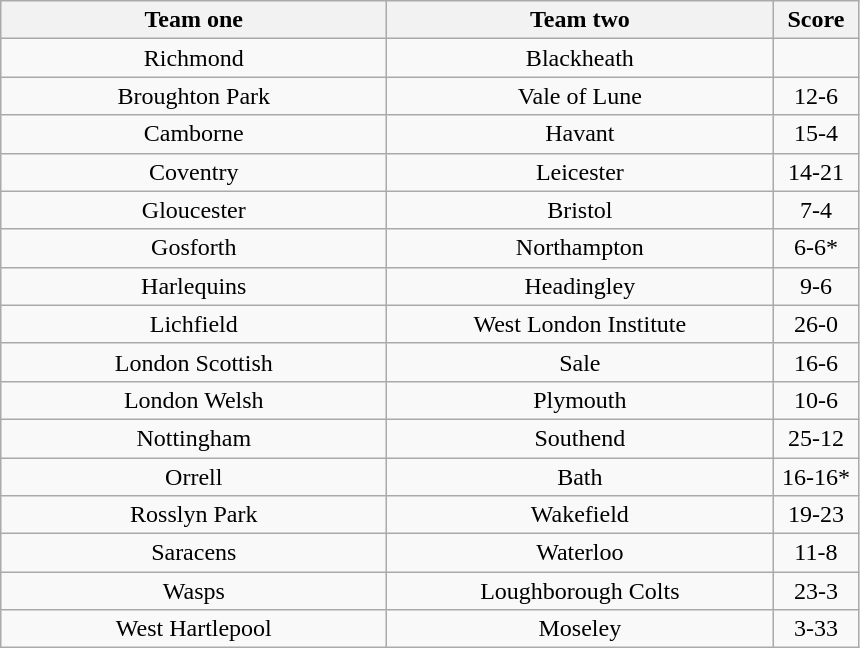<table class="wikitable" style="text-align: center">
<tr>
<th width=250>Team one</th>
<th width=250>Team two</th>
<th width=50>Score</th>
</tr>
<tr>
<td>Richmond</td>
<td>Blackheath</td>
<td></td>
</tr>
<tr>
<td>Broughton Park</td>
<td>Vale of Lune</td>
<td>12-6</td>
</tr>
<tr>
<td>Camborne</td>
<td>Havant</td>
<td>15-4</td>
</tr>
<tr>
<td>Coventry</td>
<td>Leicester</td>
<td>14-21</td>
</tr>
<tr>
<td>Gloucester</td>
<td>Bristol</td>
<td>7-4</td>
</tr>
<tr>
<td>Gosforth</td>
<td>Northampton</td>
<td>6-6*</td>
</tr>
<tr>
<td>Harlequins</td>
<td>Headingley</td>
<td>9-6</td>
</tr>
<tr>
<td>Lichfield</td>
<td>West London Institute</td>
<td>26-0</td>
</tr>
<tr>
<td>London Scottish</td>
<td>Sale</td>
<td>16-6</td>
</tr>
<tr>
<td>London Welsh</td>
<td>Plymouth</td>
<td>10-6</td>
</tr>
<tr>
<td>Nottingham</td>
<td>Southend</td>
<td>25-12</td>
</tr>
<tr>
<td>Orrell</td>
<td>Bath</td>
<td>16-16*</td>
</tr>
<tr>
<td>Rosslyn Park</td>
<td>Wakefield</td>
<td>19-23</td>
</tr>
<tr>
<td>Saracens</td>
<td>Waterloo</td>
<td>11-8</td>
</tr>
<tr>
<td>Wasps</td>
<td>Loughborough Colts</td>
<td>23-3</td>
</tr>
<tr>
<td>West Hartlepool</td>
<td>Moseley</td>
<td>3-33</td>
</tr>
</table>
